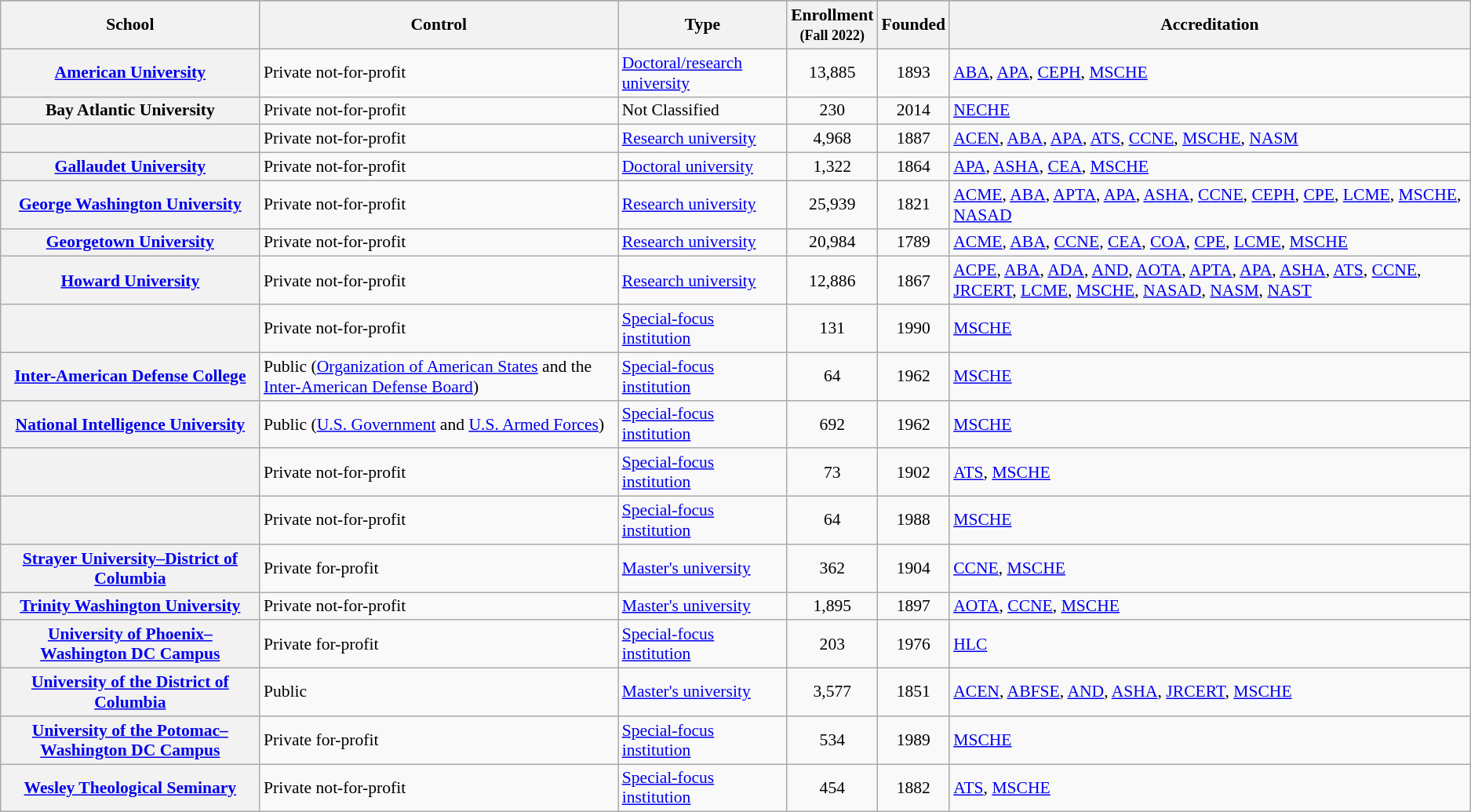<table class="wikitable sortable" style="text-align:left; font-size:90%;">
<tr>
</tr>
<tr>
<th scope="col">School</th>
<th scope="col">Control</th>
<th scope="col">Type</th>
<th scope="col">Enrollment<br><small>(Fall 2022)</small></th>
<th scope="col">Founded</th>
<th scope="col" class="unsortable">Accreditation</th>
</tr>
<tr>
<th scope="row"><a href='#'>American University</a></th>
<td>Private not-for-profit</td>
<td><a href='#'>Doctoral/research university</a></td>
<td style="text-align:center;">13,885</td>
<td style="text-align:center;">1893</td>
<td><a href='#'>ABA</a>, <a href='#'>APA</a>, <a href='#'>CEPH</a>, <a href='#'>MSCHE</a></td>
</tr>
<tr>
<th scope="row">Bay Atlantic University</th>
<td>Private not-for-profit</td>
<td>Not Classified</td>
<td style="text-align:center;">230</td>
<td style="text-align:center;">2014</td>
<td><a href='#'>NECHE</a></td>
</tr>
<tr>
<th scope="row"></th>
<td>Private not-for-profit</td>
<td><a href='#'>Research university</a></td>
<td style="text-align:center;">4,968</td>
<td style="text-align:center;">1887</td>
<td><a href='#'>ACEN</a>, <a href='#'>ABA</a>, <a href='#'>APA</a>, <a href='#'>ATS</a>, <a href='#'>CCNE</a>, <a href='#'>MSCHE</a>, <a href='#'>NASM</a></td>
</tr>
<tr>
<th scope="row"><a href='#'>Gallaudet University</a></th>
<td>Private not-for-profit</td>
<td><a href='#'>Doctoral university</a></td>
<td style="text-align:center;">1,322</td>
<td style="text-align:center;">1864</td>
<td><a href='#'>APA</a>, <a href='#'>ASHA</a>, <a href='#'>CEA</a>, <a href='#'>MSCHE</a></td>
</tr>
<tr>
<th scope="row"><a href='#'>George Washington University</a></th>
<td>Private not-for-profit</td>
<td><a href='#'>Research university</a></td>
<td style="text-align:center;">25,939</td>
<td style="text-align:center;">1821</td>
<td><a href='#'>ACME</a>, <a href='#'>ABA</a>, <a href='#'>APTA</a>, <a href='#'>APA</a>, <a href='#'>ASHA</a>, <a href='#'>CCNE</a>, <a href='#'>CEPH</a>, <a href='#'>CPE</a>, <a href='#'>LCME</a>, <a href='#'>MSCHE</a>,  <a href='#'>NASAD</a></td>
</tr>
<tr>
<th scope="row"><a href='#'>Georgetown University</a></th>
<td>Private not-for-profit</td>
<td><a href='#'>Research university</a></td>
<td style="text-align:center;">20,984</td>
<td style="text-align:center;">1789</td>
<td><a href='#'>ACME</a>, <a href='#'>ABA</a>, <a href='#'>CCNE</a>, <a href='#'>CEA</a>, <a href='#'>COA</a>, <a href='#'>CPE</a>, <a href='#'>LCME</a>, <a href='#'>MSCHE</a></td>
</tr>
<tr>
<th scope="row"><a href='#'>Howard University</a></th>
<td>Private not-for-profit</td>
<td><a href='#'>Research university</a></td>
<td style="text-align:center;">12,886</td>
<td style="text-align:center;">1867</td>
<td><a href='#'>ACPE</a>, <a href='#'>ABA</a>, <a href='#'>ADA</a>, <a href='#'>AND</a>, <a href='#'>AOTA</a>, <a href='#'>APTA</a>, <a href='#'>APA</a>, <a href='#'>ASHA</a>, <a href='#'>ATS</a>, <a href='#'>CCNE</a>, <a href='#'>JRCERT</a>, <a href='#'>LCME</a>, <a href='#'>MSCHE</a>, <a href='#'>NASAD</a>, <a href='#'>NASM</a>, <a href='#'>NAST</a></td>
</tr>
<tr>
<th scope="row"></th>
<td>Private not-for-profit</td>
<td><a href='#'>Special-focus institution</a></td>
<td style="text-align:center;">131</td>
<td style="text-align:center;">1990</td>
<td><a href='#'>MSCHE</a></td>
</tr>
<tr>
<th scope="row"><a href='#'>Inter-American Defense College</a></th>
<td>Public (<a href='#'>Organization of American States</a> and the <a href='#'>Inter-American Defense Board</a>)</td>
<td><a href='#'>Special-focus institution</a></td>
<td style="text-align:center;">64</td>
<td style="text-align:center;">1962</td>
<td><a href='#'>MSCHE</a></td>
</tr>
<tr>
<th scope="row"><a href='#'>National Intelligence University</a></th>
<td>Public (<a href='#'>U.S. Government</a> and <a href='#'>U.S. Armed Forces</a>)</td>
<td><a href='#'>Special-focus institution</a></td>
<td style="text-align:center;">692</td>
<td style="text-align:center;">1962</td>
<td><a href='#'>MSCHE</a></td>
</tr>
<tr>
<th scope="row"></th>
<td>Private not-for-profit</td>
<td><a href='#'>Special-focus institution</a></td>
<td style="text-align:center;">73</td>
<td style="text-align:center;">1902</td>
<td><a href='#'>ATS</a>, <a href='#'>MSCHE</a></td>
</tr>
<tr>
<th scope="row"></th>
<td>Private not-for-profit</td>
<td><a href='#'>Special-focus institution</a></td>
<td style="text-align:center;">64</td>
<td style="text-align:center;">1988</td>
<td><a href='#'>MSCHE</a></td>
</tr>
<tr>
<th scope="row"><a href='#'>Strayer University–District of Columbia</a></th>
<td>Private for-profit</td>
<td><a href='#'>Master's university</a></td>
<td style="text-align:center;">362</td>
<td style="text-align:center;">1904</td>
<td><a href='#'>CCNE</a>, <a href='#'>MSCHE</a></td>
</tr>
<tr>
<th scope="row"><a href='#'>Trinity Washington University</a></th>
<td>Private not-for-profit</td>
<td><a href='#'>Master's university</a></td>
<td style="text-align:center;">1,895</td>
<td style="text-align:center;">1897</td>
<td><a href='#'>AOTA</a>, <a href='#'>CCNE</a>, <a href='#'>MSCHE</a></td>
</tr>
<tr>
<th scope="row"><a href='#'>University of Phoenix–Washington DC Campus</a></th>
<td>Private for-profit</td>
<td><a href='#'>Special-focus institution</a></td>
<td style="text-align:center;">203</td>
<td style="text-align:center;">1976</td>
<td><a href='#'>HLC</a></td>
</tr>
<tr>
<th scope="row"><a href='#'>University of the District of Columbia</a></th>
<td>Public</td>
<td><a href='#'>Master's university</a></td>
<td style="text-align:center;">3,577</td>
<td style="text-align:center;">1851</td>
<td><a href='#'>ACEN</a>, <a href='#'>ABFSE</a>, <a href='#'>AND</a>, <a href='#'>ASHA</a>, <a href='#'>JRCERT</a>, <a href='#'>MSCHE</a></td>
</tr>
<tr>
<th scope="row"><a href='#'>University of the Potomac–Washington DC Campus</a></th>
<td>Private for-profit</td>
<td><a href='#'>Special-focus institution</a></td>
<td style="text-align:center;">534</td>
<td style="text-align:center;">1989</td>
<td><a href='#'>MSCHE</a></td>
</tr>
<tr>
<th scope="row"><a href='#'>Wesley Theological Seminary</a></th>
<td>Private not-for-profit</td>
<td><a href='#'>Special-focus institution</a></td>
<td style="text-align:center;">454</td>
<td style="text-align:center;">1882</td>
<td><a href='#'>ATS</a>, <a href='#'>MSCHE</a></td>
</tr>
</table>
